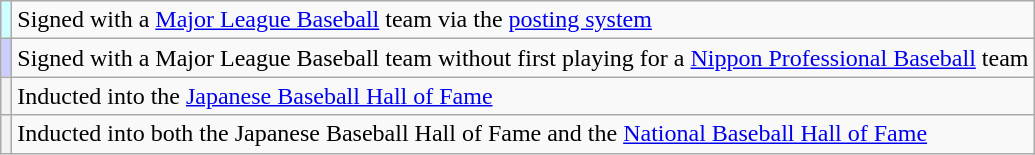<table class="wikitable plainrowheaders">
<tr>
<th scope="row" style="background-color:#ccffff"></th>
<td>Signed with a <a href='#'>Major League Baseball</a> team via the <a href='#'>posting system</a></td>
</tr>
<tr>
<th scope="row" style="background-color:#ccccff"></th>
<td>Signed with a Major League Baseball team without first playing for a <a href='#'>Nippon Professional Baseball</a> team</td>
</tr>
<tr>
<th scope="row"></th>
<td>Inducted into the <a href='#'>Japanese Baseball Hall of Fame</a></td>
</tr>
<tr>
<th scope="row"></th>
<td>Inducted into both the Japanese Baseball Hall of Fame and the <a href='#'>National Baseball Hall of Fame</a></td>
</tr>
</table>
